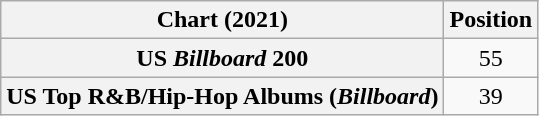<table class="wikitable sortable plainrowheaders" style="text-align:center">
<tr>
<th scope="col">Chart (2021)</th>
<th scope="col">Position</th>
</tr>
<tr>
<th scope="row">US <em>Billboard</em> 200</th>
<td>55</td>
</tr>
<tr>
<th scope="row">US Top R&B/Hip-Hop Albums (<em>Billboard</em>)</th>
<td>39</td>
</tr>
</table>
